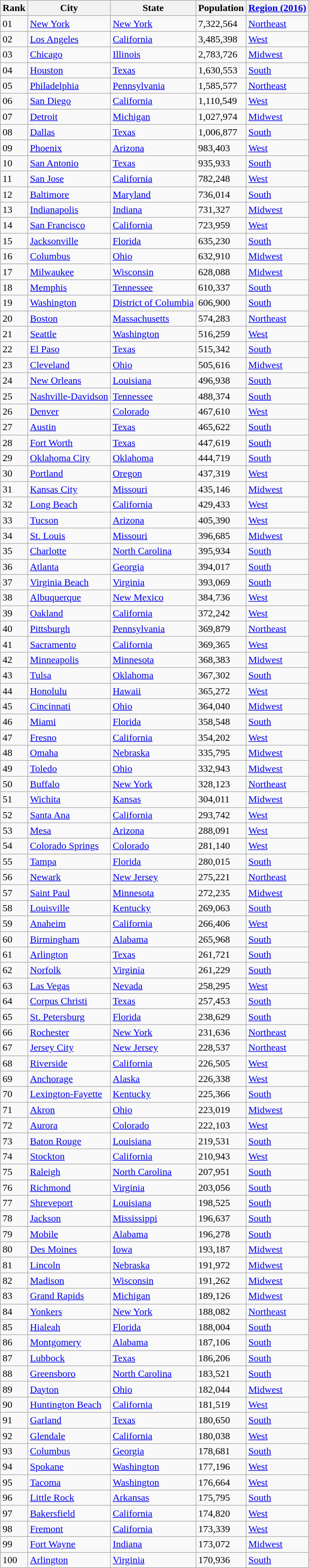<table class="wikitable sortable">
<tr>
<th>Rank</th>
<th>City</th>
<th>State</th>
<th>Population</th>
<th><a href='#'>Region (2016)</a></th>
</tr>
<tr>
<td>01</td>
<td><a href='#'>New York</a></td>
<td><a href='#'>New York</a></td>
<td>7,322,564</td>
<td><a href='#'>Northeast</a></td>
</tr>
<tr>
<td>02</td>
<td><a href='#'>Los Angeles</a></td>
<td><a href='#'>California</a></td>
<td>3,485,398</td>
<td><a href='#'>West</a></td>
</tr>
<tr>
<td>03</td>
<td><a href='#'>Chicago</a></td>
<td><a href='#'>Illinois</a></td>
<td>2,783,726</td>
<td><a href='#'>Midwest</a></td>
</tr>
<tr>
<td>04</td>
<td><a href='#'>Houston</a></td>
<td><a href='#'>Texas</a></td>
<td>1,630,553</td>
<td><a href='#'>South</a></td>
</tr>
<tr>
<td>05</td>
<td><a href='#'>Philadelphia</a></td>
<td><a href='#'>Pennsylvania</a></td>
<td>1,585,577</td>
<td><a href='#'>Northeast</a></td>
</tr>
<tr>
<td>06</td>
<td><a href='#'>San Diego</a></td>
<td><a href='#'>California</a></td>
<td>1,110,549</td>
<td><a href='#'>West</a></td>
</tr>
<tr>
<td>07</td>
<td><a href='#'>Detroit</a></td>
<td><a href='#'>Michigan</a></td>
<td>1,027,974</td>
<td><a href='#'>Midwest</a></td>
</tr>
<tr>
<td>08</td>
<td><a href='#'>Dallas</a></td>
<td><a href='#'>Texas</a></td>
<td>1,006,877</td>
<td><a href='#'>South</a></td>
</tr>
<tr>
<td>09</td>
<td><a href='#'>Phoenix</a></td>
<td><a href='#'>Arizona</a></td>
<td>983,403</td>
<td><a href='#'>West</a></td>
</tr>
<tr>
<td>10</td>
<td><a href='#'>San Antonio</a></td>
<td><a href='#'>Texas</a></td>
<td>935,933</td>
<td><a href='#'>South</a></td>
</tr>
<tr>
<td>11</td>
<td><a href='#'>San Jose</a></td>
<td><a href='#'>California</a></td>
<td>782,248</td>
<td><a href='#'>West</a></td>
</tr>
<tr>
<td>12</td>
<td><a href='#'>Baltimore</a></td>
<td><a href='#'>Maryland</a></td>
<td>736,014</td>
<td><a href='#'>South</a></td>
</tr>
<tr>
<td>13</td>
<td><a href='#'>Indianapolis</a></td>
<td><a href='#'>Indiana</a></td>
<td>731,327</td>
<td><a href='#'>Midwest</a></td>
</tr>
<tr>
<td>14</td>
<td><a href='#'>San Francisco</a></td>
<td><a href='#'>California</a></td>
<td>723,959</td>
<td><a href='#'>West</a></td>
</tr>
<tr>
<td>15</td>
<td><a href='#'>Jacksonville</a></td>
<td><a href='#'>Florida</a></td>
<td>635,230</td>
<td><a href='#'>South</a></td>
</tr>
<tr>
<td>16</td>
<td><a href='#'>Columbus</a></td>
<td><a href='#'>Ohio</a></td>
<td>632,910</td>
<td><a href='#'>Midwest</a></td>
</tr>
<tr>
<td>17</td>
<td><a href='#'>Milwaukee</a></td>
<td><a href='#'>Wisconsin</a></td>
<td>628,088</td>
<td><a href='#'>Midwest</a></td>
</tr>
<tr>
<td>18</td>
<td><a href='#'>Memphis</a></td>
<td><a href='#'>Tennessee</a></td>
<td>610,337</td>
<td><a href='#'>South</a></td>
</tr>
<tr>
<td>19</td>
<td><a href='#'>Washington</a></td>
<td><a href='#'>District of Columbia</a></td>
<td>606,900</td>
<td><a href='#'>South</a></td>
</tr>
<tr>
<td>20</td>
<td><a href='#'>Boston</a></td>
<td><a href='#'>Massachusetts</a></td>
<td>574,283</td>
<td><a href='#'>Northeast</a></td>
</tr>
<tr>
<td>21</td>
<td><a href='#'>Seattle</a></td>
<td><a href='#'>Washington</a></td>
<td>516,259</td>
<td><a href='#'>West</a></td>
</tr>
<tr>
<td>22</td>
<td><a href='#'>El Paso</a></td>
<td><a href='#'>Texas</a></td>
<td>515,342</td>
<td><a href='#'>South</a></td>
</tr>
<tr>
<td>23</td>
<td><a href='#'>Cleveland</a></td>
<td><a href='#'>Ohio</a></td>
<td>505,616</td>
<td><a href='#'>Midwest</a></td>
</tr>
<tr>
<td>24</td>
<td><a href='#'>New Orleans</a></td>
<td><a href='#'>Louisiana</a></td>
<td>496,938</td>
<td><a href='#'>South</a></td>
</tr>
<tr>
<td>25</td>
<td><a href='#'>Nashville-Davidson</a></td>
<td><a href='#'>Tennessee</a></td>
<td>488,374</td>
<td><a href='#'>South</a></td>
</tr>
<tr>
<td>26</td>
<td><a href='#'>Denver</a></td>
<td><a href='#'>Colorado</a></td>
<td>467,610</td>
<td><a href='#'>West</a></td>
</tr>
<tr>
<td>27</td>
<td><a href='#'>Austin</a></td>
<td><a href='#'>Texas</a></td>
<td>465,622</td>
<td><a href='#'>South</a></td>
</tr>
<tr>
<td>28</td>
<td><a href='#'>Fort Worth</a></td>
<td><a href='#'>Texas</a></td>
<td>447,619</td>
<td><a href='#'>South</a></td>
</tr>
<tr>
<td>29</td>
<td><a href='#'>Oklahoma City</a></td>
<td><a href='#'>Oklahoma</a></td>
<td>444,719</td>
<td><a href='#'>South</a></td>
</tr>
<tr>
<td>30</td>
<td><a href='#'>Portland</a></td>
<td><a href='#'>Oregon</a></td>
<td>437,319</td>
<td><a href='#'>West</a></td>
</tr>
<tr>
<td>31</td>
<td><a href='#'>Kansas City</a></td>
<td><a href='#'>Missouri</a></td>
<td>435,146</td>
<td><a href='#'>Midwest</a></td>
</tr>
<tr>
<td>32</td>
<td><a href='#'>Long Beach</a></td>
<td><a href='#'>California</a></td>
<td>429,433</td>
<td><a href='#'>West</a></td>
</tr>
<tr>
<td>33</td>
<td><a href='#'>Tucson</a></td>
<td><a href='#'>Arizona</a></td>
<td>405,390</td>
<td><a href='#'>West</a></td>
</tr>
<tr>
<td>34</td>
<td><a href='#'>St. Louis</a></td>
<td><a href='#'>Missouri</a></td>
<td>396,685</td>
<td><a href='#'>Midwest</a></td>
</tr>
<tr>
<td>35</td>
<td><a href='#'>Charlotte</a></td>
<td><a href='#'>North Carolina</a></td>
<td>395,934</td>
<td><a href='#'>South</a></td>
</tr>
<tr>
<td>36</td>
<td><a href='#'>Atlanta</a></td>
<td><a href='#'>Georgia</a></td>
<td>394,017</td>
<td><a href='#'>South</a></td>
</tr>
<tr>
<td>37</td>
<td><a href='#'>Virginia Beach</a></td>
<td><a href='#'>Virginia</a></td>
<td>393,069</td>
<td><a href='#'>South</a></td>
</tr>
<tr>
<td>38</td>
<td><a href='#'>Albuquerque</a></td>
<td><a href='#'>New Mexico</a></td>
<td>384,736</td>
<td><a href='#'>West</a></td>
</tr>
<tr>
<td>39</td>
<td><a href='#'>Oakland</a></td>
<td><a href='#'>California</a></td>
<td>372,242</td>
<td><a href='#'>West</a></td>
</tr>
<tr>
<td>40</td>
<td><a href='#'>Pittsburgh</a></td>
<td><a href='#'>Pennsylvania</a></td>
<td>369,879</td>
<td><a href='#'>Northeast</a></td>
</tr>
<tr>
<td>41</td>
<td><a href='#'>Sacramento</a></td>
<td><a href='#'>California</a></td>
<td>369,365</td>
<td><a href='#'>West</a></td>
</tr>
<tr>
<td>42</td>
<td><a href='#'>Minneapolis</a></td>
<td><a href='#'>Minnesota</a></td>
<td>368,383</td>
<td><a href='#'>Midwest</a></td>
</tr>
<tr>
<td>43</td>
<td><a href='#'>Tulsa</a></td>
<td><a href='#'>Oklahoma</a></td>
<td>367,302</td>
<td><a href='#'>South</a></td>
</tr>
<tr>
<td>44</td>
<td><a href='#'>Honolulu</a></td>
<td><a href='#'>Hawaii</a></td>
<td>365,272</td>
<td><a href='#'>West</a></td>
</tr>
<tr>
<td>45</td>
<td><a href='#'>Cincinnati</a></td>
<td><a href='#'>Ohio</a></td>
<td>364,040</td>
<td><a href='#'>Midwest</a></td>
</tr>
<tr>
<td>46</td>
<td><a href='#'>Miami</a></td>
<td><a href='#'>Florida</a></td>
<td>358,548</td>
<td><a href='#'>South</a></td>
</tr>
<tr>
<td>47</td>
<td><a href='#'>Fresno</a></td>
<td><a href='#'>California</a></td>
<td>354,202</td>
<td><a href='#'>West</a></td>
</tr>
<tr>
<td>48</td>
<td><a href='#'>Omaha</a></td>
<td><a href='#'>Nebraska</a></td>
<td>335,795</td>
<td><a href='#'>Midwest</a></td>
</tr>
<tr>
<td>49</td>
<td><a href='#'>Toledo</a></td>
<td><a href='#'>Ohio</a></td>
<td>332,943</td>
<td><a href='#'>Midwest</a></td>
</tr>
<tr>
<td>50</td>
<td><a href='#'>Buffalo</a></td>
<td><a href='#'>New York</a></td>
<td>328,123</td>
<td><a href='#'>Northeast</a></td>
</tr>
<tr>
<td>51</td>
<td><a href='#'>Wichita</a></td>
<td><a href='#'>Kansas</a></td>
<td>304,011</td>
<td><a href='#'>Midwest</a></td>
</tr>
<tr>
<td>52</td>
<td><a href='#'>Santa Ana</a></td>
<td><a href='#'>California</a></td>
<td>293,742</td>
<td><a href='#'>West</a></td>
</tr>
<tr>
<td>53</td>
<td><a href='#'>Mesa</a></td>
<td><a href='#'>Arizona</a></td>
<td>288,091</td>
<td><a href='#'>West</a></td>
</tr>
<tr>
<td>54</td>
<td><a href='#'>Colorado Springs</a></td>
<td><a href='#'>Colorado</a></td>
<td>281,140</td>
<td><a href='#'>West</a></td>
</tr>
<tr>
<td>55</td>
<td><a href='#'>Tampa</a></td>
<td><a href='#'>Florida</a></td>
<td>280,015</td>
<td><a href='#'>South</a></td>
</tr>
<tr>
<td>56</td>
<td><a href='#'>Newark</a></td>
<td><a href='#'>New Jersey</a></td>
<td>275,221</td>
<td><a href='#'>Northeast</a></td>
</tr>
<tr>
<td>57</td>
<td><a href='#'>Saint Paul</a></td>
<td><a href='#'>Minnesota</a></td>
<td>272,235</td>
<td><a href='#'>Midwest</a></td>
</tr>
<tr>
<td>58</td>
<td><a href='#'>Louisville</a></td>
<td><a href='#'>Kentucky</a></td>
<td>269,063</td>
<td><a href='#'>South</a></td>
</tr>
<tr>
<td>59</td>
<td><a href='#'>Anaheim</a></td>
<td><a href='#'>California</a></td>
<td>266,406</td>
<td><a href='#'>West</a></td>
</tr>
<tr>
<td>60</td>
<td><a href='#'>Birmingham</a></td>
<td><a href='#'>Alabama</a></td>
<td>265,968</td>
<td><a href='#'>South</a></td>
</tr>
<tr>
<td>61</td>
<td><a href='#'>Arlington</a></td>
<td><a href='#'>Texas</a></td>
<td>261,721</td>
<td><a href='#'>South</a></td>
</tr>
<tr>
<td>62</td>
<td><a href='#'>Norfolk</a></td>
<td><a href='#'>Virginia</a></td>
<td>261,229</td>
<td><a href='#'>South</a></td>
</tr>
<tr>
<td>63</td>
<td><a href='#'>Las Vegas</a></td>
<td><a href='#'>Nevada</a></td>
<td>258,295</td>
<td><a href='#'>West</a></td>
</tr>
<tr>
<td>64</td>
<td><a href='#'>Corpus Christi</a></td>
<td><a href='#'>Texas</a></td>
<td>257,453</td>
<td><a href='#'>South</a></td>
</tr>
<tr>
<td>65</td>
<td><a href='#'>St. Petersburg</a></td>
<td><a href='#'>Florida</a></td>
<td>238,629</td>
<td><a href='#'>South</a></td>
</tr>
<tr>
<td>66</td>
<td><a href='#'>Rochester</a></td>
<td><a href='#'>New York</a></td>
<td>231,636</td>
<td><a href='#'>Northeast</a></td>
</tr>
<tr>
<td>67</td>
<td><a href='#'>Jersey City</a></td>
<td><a href='#'>New Jersey</a></td>
<td>228,537</td>
<td><a href='#'>Northeast</a></td>
</tr>
<tr>
<td>68</td>
<td><a href='#'>Riverside</a></td>
<td><a href='#'>California</a></td>
<td>226,505</td>
<td><a href='#'>West</a></td>
</tr>
<tr>
<td>69</td>
<td><a href='#'>Anchorage</a></td>
<td><a href='#'>Alaska</a></td>
<td>226,338</td>
<td><a href='#'>West</a></td>
</tr>
<tr>
<td>70</td>
<td><a href='#'>Lexington-Fayette</a></td>
<td><a href='#'>Kentucky</a></td>
<td>225,366</td>
<td><a href='#'>South</a></td>
</tr>
<tr>
<td>71</td>
<td><a href='#'>Akron</a></td>
<td><a href='#'>Ohio</a></td>
<td>223,019</td>
<td><a href='#'>Midwest</a></td>
</tr>
<tr>
<td>72</td>
<td><a href='#'>Aurora</a></td>
<td><a href='#'>Colorado</a></td>
<td>222,103</td>
<td><a href='#'>West</a></td>
</tr>
<tr>
<td>73</td>
<td><a href='#'>Baton Rouge</a></td>
<td><a href='#'>Louisiana</a></td>
<td>219,531</td>
<td><a href='#'>South</a></td>
</tr>
<tr>
<td>74</td>
<td><a href='#'>Stockton</a></td>
<td><a href='#'>California</a></td>
<td>210,943</td>
<td><a href='#'>West</a></td>
</tr>
<tr>
<td>75</td>
<td><a href='#'>Raleigh</a></td>
<td><a href='#'>North Carolina</a></td>
<td>207,951</td>
<td><a href='#'>South</a></td>
</tr>
<tr>
<td>76</td>
<td><a href='#'>Richmond</a></td>
<td><a href='#'>Virginia</a></td>
<td>203,056</td>
<td><a href='#'>South</a></td>
</tr>
<tr>
<td>77</td>
<td><a href='#'>Shreveport</a></td>
<td><a href='#'>Louisiana</a></td>
<td>198,525</td>
<td><a href='#'>South</a></td>
</tr>
<tr>
<td>78</td>
<td><a href='#'>Jackson</a></td>
<td><a href='#'>Mississippi</a></td>
<td>196,637</td>
<td><a href='#'>South</a></td>
</tr>
<tr>
<td>79</td>
<td><a href='#'>Mobile</a></td>
<td><a href='#'>Alabama</a></td>
<td>196,278</td>
<td><a href='#'>South</a></td>
</tr>
<tr>
<td>80</td>
<td><a href='#'>Des Moines</a></td>
<td><a href='#'>Iowa</a></td>
<td>193,187</td>
<td><a href='#'>Midwest</a></td>
</tr>
<tr>
<td>81</td>
<td><a href='#'>Lincoln</a></td>
<td><a href='#'>Nebraska</a></td>
<td>191,972</td>
<td><a href='#'>Midwest</a></td>
</tr>
<tr>
<td>82</td>
<td><a href='#'>Madison</a></td>
<td><a href='#'>Wisconsin</a></td>
<td>191,262</td>
<td><a href='#'>Midwest</a></td>
</tr>
<tr>
<td>83</td>
<td><a href='#'>Grand Rapids</a></td>
<td><a href='#'>Michigan</a></td>
<td>189,126</td>
<td><a href='#'>Midwest</a></td>
</tr>
<tr>
<td>84</td>
<td><a href='#'>Yonkers</a></td>
<td><a href='#'>New York</a></td>
<td>188,082</td>
<td><a href='#'>Northeast</a></td>
</tr>
<tr>
<td>85</td>
<td><a href='#'>Hialeah</a></td>
<td><a href='#'>Florida</a></td>
<td>188,004</td>
<td><a href='#'>South</a></td>
</tr>
<tr>
<td>86</td>
<td><a href='#'>Montgomery</a></td>
<td><a href='#'>Alabama</a></td>
<td>187,106</td>
<td><a href='#'>South</a></td>
</tr>
<tr>
<td>87</td>
<td><a href='#'>Lubbock</a></td>
<td><a href='#'>Texas</a></td>
<td>186,206</td>
<td><a href='#'>South</a></td>
</tr>
<tr>
<td>88</td>
<td><a href='#'>Greensboro</a></td>
<td><a href='#'>North Carolina</a></td>
<td>183,521</td>
<td><a href='#'>South</a></td>
</tr>
<tr>
<td>89</td>
<td><a href='#'>Dayton</a></td>
<td><a href='#'>Ohio</a></td>
<td>182,044</td>
<td><a href='#'>Midwest</a></td>
</tr>
<tr>
<td>90</td>
<td><a href='#'>Huntington Beach</a></td>
<td><a href='#'>California</a></td>
<td>181,519</td>
<td><a href='#'>West</a></td>
</tr>
<tr>
<td>91</td>
<td><a href='#'>Garland</a></td>
<td><a href='#'>Texas</a></td>
<td>180,650</td>
<td><a href='#'>South</a></td>
</tr>
<tr>
<td>92</td>
<td><a href='#'>Glendale</a></td>
<td><a href='#'>California</a></td>
<td>180,038</td>
<td><a href='#'>West</a></td>
</tr>
<tr>
<td>93</td>
<td><a href='#'>Columbus</a></td>
<td><a href='#'>Georgia</a></td>
<td>178,681</td>
<td><a href='#'>South</a></td>
</tr>
<tr>
<td>94</td>
<td><a href='#'>Spokane</a></td>
<td><a href='#'>Washington</a></td>
<td>177,196</td>
<td><a href='#'>West</a></td>
</tr>
<tr>
<td>95</td>
<td><a href='#'>Tacoma</a></td>
<td><a href='#'>Washington</a></td>
<td>176,664</td>
<td><a href='#'>West</a></td>
</tr>
<tr>
<td>96</td>
<td><a href='#'>Little Rock</a></td>
<td><a href='#'>Arkansas</a></td>
<td>175,795</td>
<td><a href='#'>South</a></td>
</tr>
<tr>
<td>97</td>
<td><a href='#'>Bakersfield</a></td>
<td><a href='#'>California</a></td>
<td>174,820</td>
<td><a href='#'>West</a></td>
</tr>
<tr>
<td>98</td>
<td><a href='#'>Fremont</a></td>
<td><a href='#'>California</a></td>
<td>173,339</td>
<td><a href='#'>West</a></td>
</tr>
<tr>
<td>99</td>
<td><a href='#'>Fort Wayne</a></td>
<td><a href='#'>Indiana</a></td>
<td>173,072</td>
<td><a href='#'>Midwest</a></td>
</tr>
<tr>
<td>100</td>
<td><a href='#'>Arlington</a></td>
<td><a href='#'>Virginia</a></td>
<td>170,936</td>
<td><a href='#'>South</a></td>
</tr>
</table>
